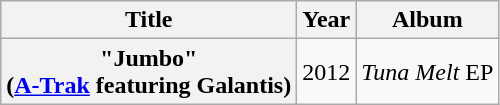<table class="wikitable plainrowheaders" style="text-align:center;">
<tr>
<th scope="col">Title</th>
<th scope="col">Year</th>
<th scope="col">Album</th>
</tr>
<tr>
<th scope="row">"Jumbo"<br><span>(<a href='#'>A-Trak</a> featuring Galantis)</span></th>
<td>2012</td>
<td><em>Tuna Melt</em> EP</td>
</tr>
</table>
